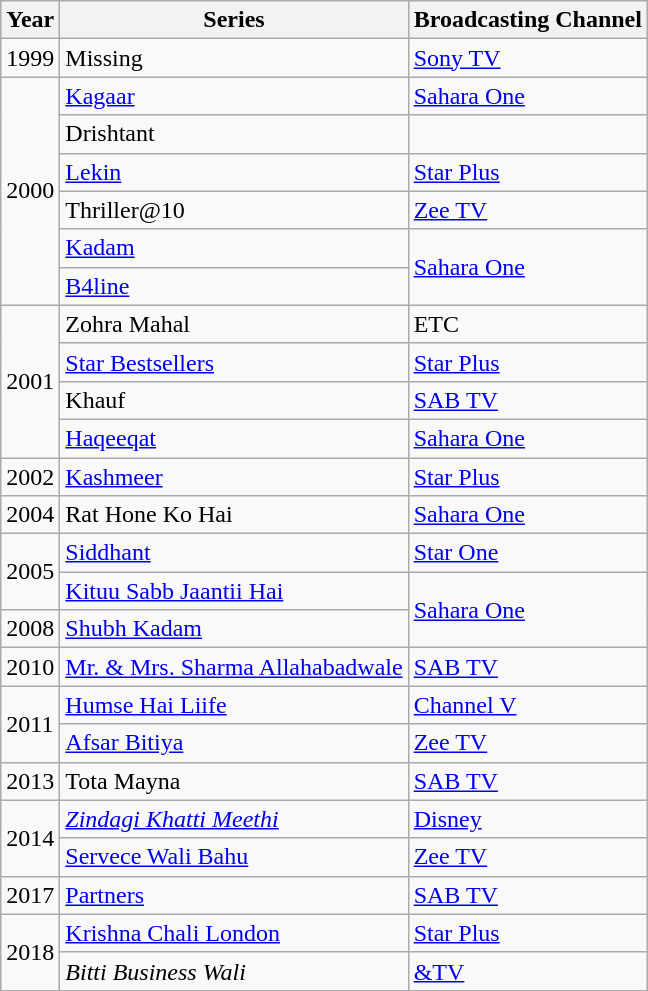<table class="wikitable">
<tr>
<th>Year</th>
<th>Series</th>
<th>Broadcasting Channel</th>
</tr>
<tr>
<td>1999</td>
<td>Missing</td>
<td><a href='#'>Sony TV</a></td>
</tr>
<tr>
<td rowspan="6">2000</td>
<td><a href='#'>Kagaar</a></td>
<td><a href='#'>Sahara One</a></td>
</tr>
<tr>
<td>Drishtant</td>
<td></td>
</tr>
<tr>
<td><a href='#'>Lekin</a></td>
<td><a href='#'>Star Plus</a></td>
</tr>
<tr>
<td>Thriller@10</td>
<td><a href='#'>Zee TV</a></td>
</tr>
<tr>
<td><a href='#'>Kadam</a></td>
<td rowspan="2"><a href='#'>Sahara One</a></td>
</tr>
<tr>
<td><a href='#'>B4line</a></td>
</tr>
<tr>
<td rowspan="4">2001</td>
<td>Zohra Mahal</td>
<td>ETC</td>
</tr>
<tr>
<td><a href='#'>Star Bestsellers</a></td>
<td><a href='#'>Star Plus</a></td>
</tr>
<tr>
<td>Khauf</td>
<td><a href='#'>SAB TV</a></td>
</tr>
<tr>
<td><a href='#'>Haqeeqat</a></td>
<td><a href='#'>Sahara One</a></td>
</tr>
<tr>
<td>2002</td>
<td><a href='#'>Kashmeer</a></td>
<td><a href='#'>Star Plus</a></td>
</tr>
<tr>
<td>2004</td>
<td>Rat Hone Ko Hai</td>
<td><a href='#'>Sahara One</a><br></td>
</tr>
<tr>
<td rowspan="2">2005</td>
<td><a href='#'>Siddhant</a></td>
<td><a href='#'>Star One</a></td>
</tr>
<tr>
<td><a href='#'>Kituu Sabb Jaantii Hai</a></td>
<td rowspan="2"><a href='#'>Sahara One</a></td>
</tr>
<tr>
<td>2008</td>
<td><a href='#'>Shubh Kadam</a></td>
</tr>
<tr>
<td>2010</td>
<td><a href='#'>Mr. & Mrs. Sharma Allahabadwale</a></td>
<td><a href='#'>SAB TV</a></td>
</tr>
<tr>
<td rowspan="2">2011</td>
<td><a href='#'>Humse Hai Liife</a></td>
<td><a href='#'>Channel V</a></td>
</tr>
<tr>
<td><a href='#'>Afsar Bitiya</a></td>
<td><a href='#'>Zee TV</a></td>
</tr>
<tr>
<td>2013</td>
<td>Tota Mayna</td>
<td><a href='#'>SAB TV</a></td>
</tr>
<tr>
<td rowspan="2">2014</td>
<td><em><a href='#'>Zindagi Khatti Meethi</a></em></td>
<td><a href='#'>Disney</a></td>
</tr>
<tr>
<td><a href='#'>Servece Wali Bahu</a></td>
<td><a href='#'>Zee TV</a></td>
</tr>
<tr>
<td>2017</td>
<td><a href='#'>Partners</a></td>
<td><a href='#'>SAB TV</a></td>
</tr>
<tr>
<td rowspan="2">2018</td>
<td><a href='#'>Krishna Chali London</a></td>
<td><a href='#'>Star Plus</a></td>
</tr>
<tr>
<td><em>Bitti Business Wali</em></td>
<td><a href='#'>&TV</a></td>
</tr>
<tr>
</tr>
</table>
